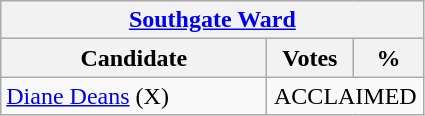<table class="wikitable">
<tr>
<th colspan="3"><a href='#'>Southgate Ward</a></th>
</tr>
<tr>
<th style="width: 170px">Candidate</th>
<th style="width: 50px">Votes</th>
<th style="width: 40px">%</th>
</tr>
<tr>
<td><a href='#'>Diane Deans</a> (X)</td>
<td colspan="2" align="center">ACCLAIMED</td>
</tr>
</table>
